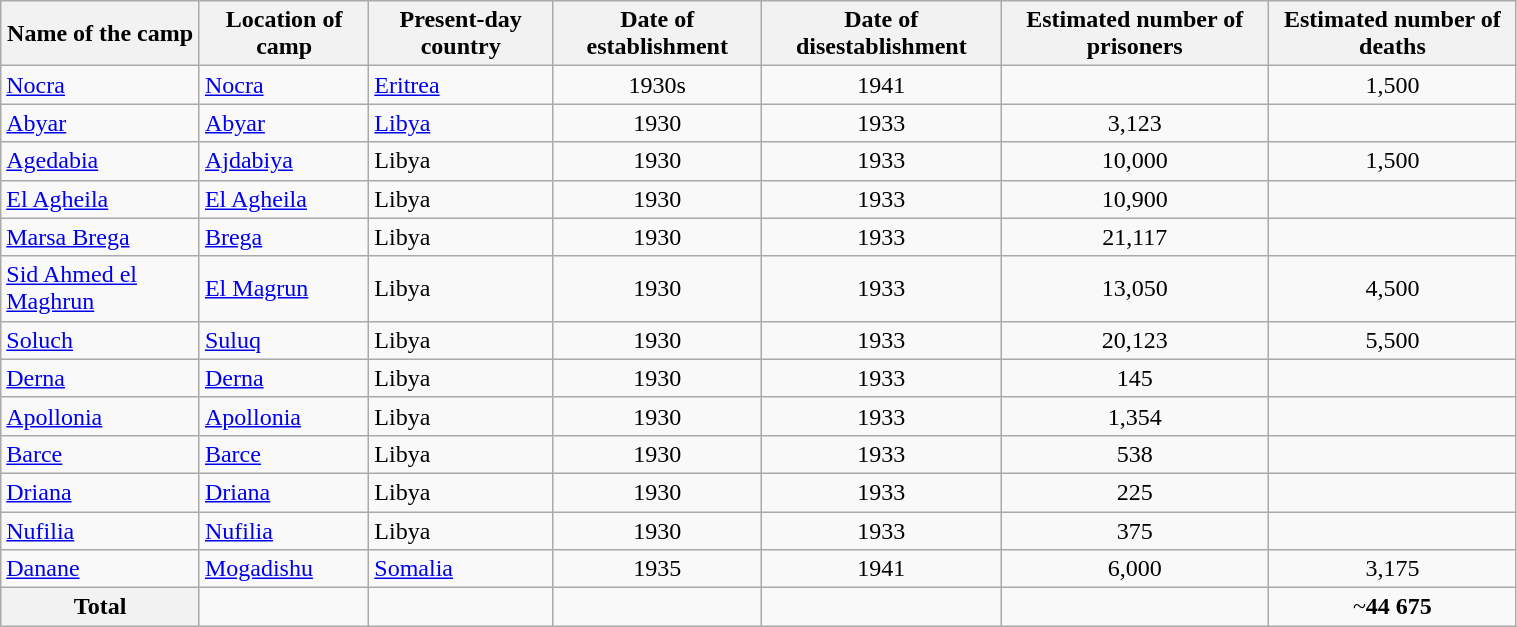<table border=1 width="80%" style="text-align:left;" class="wikitable">
<tr>
<th>Name of the camp</th>
<th>Location of camp</th>
<th>Present-day country</th>
<th>Date of establishment</th>
<th>Date of disestablishment</th>
<th>Estimated number of prisoners</th>
<th>Estimated number of deaths</th>
</tr>
<tr>
<td><a href='#'>Nocra</a></td>
<td><a href='#'>Nocra</a></td>
<td><a href='#'>Eritrea</a></td>
<td align="center">1930s</td>
<td align="center">1941</td>
<td align="center"> </td>
<td align="center">1,500</td>
</tr>
<tr>
<td><a href='#'>Abyar</a></td>
<td><a href='#'>Abyar</a></td>
<td><a href='#'>Libya</a></td>
<td align="center">1930</td>
<td align="center">1933</td>
<td align="center">3,123</td>
<td align="center"> </td>
</tr>
<tr>
<td><a href='#'>Agedabia</a></td>
<td><a href='#'>Ajdabiya</a></td>
<td>Libya</td>
<td align="center">1930</td>
<td align="center">1933</td>
<td align="center">10,000</td>
<td align="center">1,500</td>
</tr>
<tr>
<td><a href='#'>El Agheila</a></td>
<td><a href='#'>El Agheila</a></td>
<td>Libya</td>
<td align="center">1930</td>
<td align="center">1933</td>
<td align="center">10,900</td>
<td align="center"> </td>
</tr>
<tr>
<td><a href='#'>Marsa Brega</a></td>
<td><a href='#'>Brega</a></td>
<td>Libya</td>
<td align="center">1930</td>
<td align="center">1933</td>
<td align="center">21,117</td>
<td align="center"> </td>
</tr>
<tr>
<td><a href='#'>Sid Ahmed el Maghrun</a></td>
<td><a href='#'>El Magrun</a></td>
<td>Libya</td>
<td align="center">1930</td>
<td align="center">1933</td>
<td align="center">13,050</td>
<td align="center">4,500</td>
</tr>
<tr>
<td><a href='#'>Soluch</a></td>
<td><a href='#'>Suluq</a></td>
<td>Libya</td>
<td align="center">1930</td>
<td align="center">1933</td>
<td align="center">20,123</td>
<td align="center">5,500</td>
</tr>
<tr>
<td><a href='#'>Derna</a></td>
<td><a href='#'>Derna</a></td>
<td>Libya</td>
<td align="center">1930</td>
<td align="center">1933</td>
<td align="center">145</td>
<td align="center"></td>
</tr>
<tr>
<td><a href='#'>Apollonia</a></td>
<td><a href='#'>Apollonia</a></td>
<td>Libya</td>
<td align="center">1930</td>
<td align="center">1933</td>
<td align="center">1,354</td>
<td align="center"></td>
</tr>
<tr>
<td><a href='#'>Barce</a></td>
<td><a href='#'>Barce</a></td>
<td>Libya</td>
<td align="center">1930</td>
<td align="center">1933</td>
<td align="center">538</td>
<td align="center"></td>
</tr>
<tr>
<td><a href='#'>Driana</a></td>
<td><a href='#'>Driana</a></td>
<td>Libya</td>
<td align="center">1930</td>
<td align="center">1933</td>
<td align="center">225</td>
<td align="center"></td>
</tr>
<tr>
<td><a href='#'>Nufilia</a></td>
<td><a href='#'>Nufilia</a></td>
<td>Libya</td>
<td align="center">1930</td>
<td align="center">1933</td>
<td align="center">375</td>
<td align="center"></td>
</tr>
<tr>
<td><a href='#'>Danane</a></td>
<td><a href='#'>Mogadishu</a></td>
<td><a href='#'>Somalia</a></td>
<td align="center">1935</td>
<td align="center">1941</td>
<td align="center">6,000</td>
<td align="center">3,175</td>
</tr>
<tr>
<th>Total</th>
<td></td>
<td></td>
<td></td>
<td></td>
<td align="center"></td>
<td align="center">~<strong>44 675</strong></td>
</tr>
</table>
